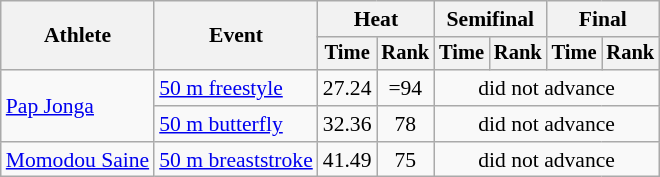<table class=wikitable style="font-size:90%">
<tr>
<th rowspan="2">Athlete</th>
<th rowspan="2">Event</th>
<th colspan="2">Heat</th>
<th colspan="2">Semifinal</th>
<th colspan="2">Final</th>
</tr>
<tr style="font-size:95%">
<th>Time</th>
<th>Rank</th>
<th>Time</th>
<th>Rank</th>
<th>Time</th>
<th>Rank</th>
</tr>
<tr align=center>
<td align=left rowspan=2><a href='#'>Pap Jonga</a></td>
<td align=left><a href='#'>50 m freestyle</a></td>
<td>27.24</td>
<td>=94</td>
<td colspan=4>did not advance</td>
</tr>
<tr align=center>
<td align=left><a href='#'>50 m butterfly</a></td>
<td>32.36</td>
<td>78</td>
<td colspan=4>did not advance</td>
</tr>
<tr align=center>
<td align=left><a href='#'>Momodou Saine</a></td>
<td align=left><a href='#'>50 m breaststroke</a></td>
<td>41.49</td>
<td>75</td>
<td colspan=4>did not advance</td>
</tr>
</table>
